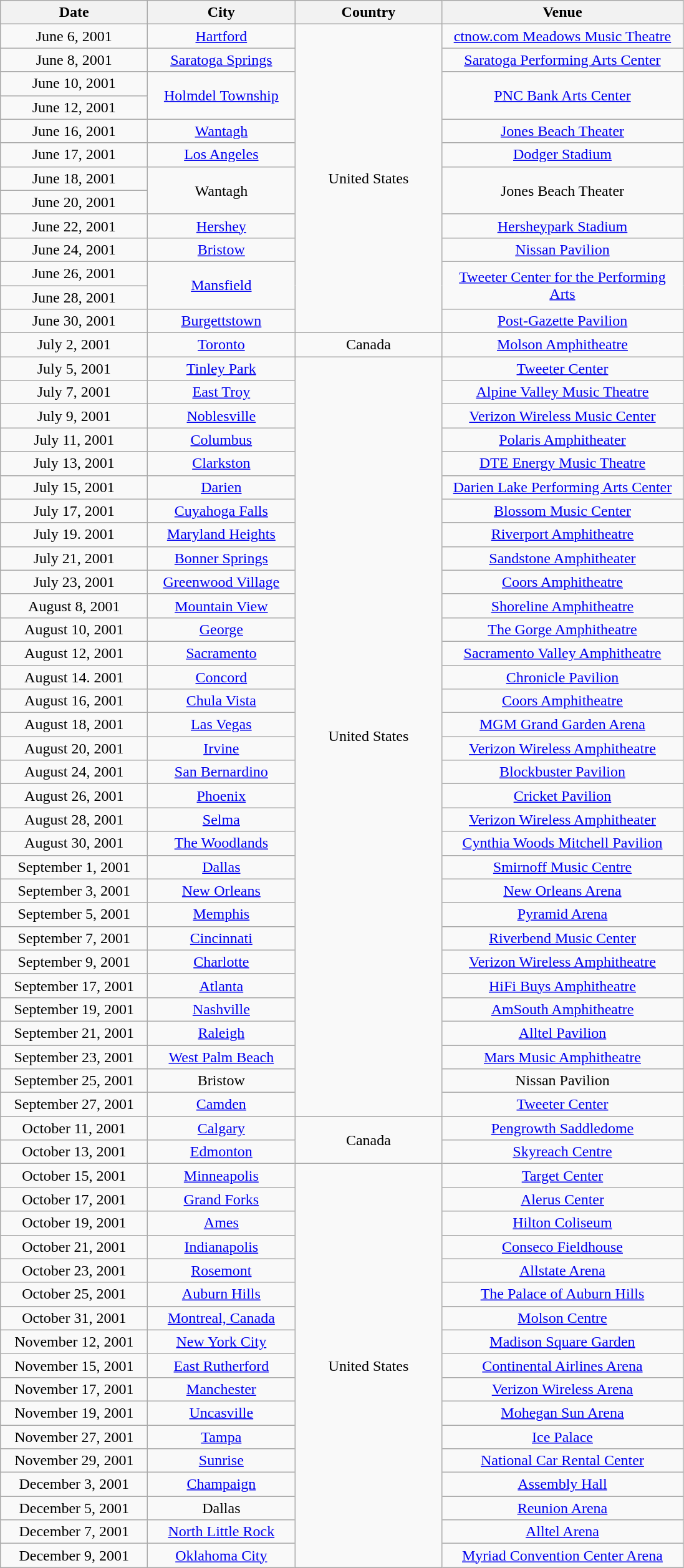<table class="wikitable" style="text-align:center;">
<tr>
<th style="width:150px;">Date</th>
<th style="width:150px;">City</th>
<th style="width:150px;">Country</th>
<th style="width:250px;">Venue</th>
</tr>
<tr>
<td>June 6, 2001</td>
<td><a href='#'>Hartford</a></td>
<td rowspan="13">United States</td>
<td><a href='#'>ctnow.com Meadows Music Theatre</a></td>
</tr>
<tr>
<td>June 8, 2001</td>
<td><a href='#'>Saratoga Springs</a></td>
<td><a href='#'>Saratoga Performing Arts Center</a></td>
</tr>
<tr>
<td>June 10, 2001</td>
<td rowspan="2"><a href='#'>Holmdel Township</a></td>
<td rowspan="2"><a href='#'>PNC Bank Arts Center</a></td>
</tr>
<tr>
<td>June 12, 2001</td>
</tr>
<tr>
<td>June 16, 2001</td>
<td><a href='#'>Wantagh</a></td>
<td><a href='#'>Jones Beach Theater</a></td>
</tr>
<tr>
<td>June 17, 2001</td>
<td><a href='#'>Los Angeles</a></td>
<td><a href='#'>Dodger Stadium</a></td>
</tr>
<tr>
<td>June 18, 2001</td>
<td rowspan="2">Wantagh</td>
<td rowspan="2">Jones Beach Theater</td>
</tr>
<tr>
<td>June 20, 2001</td>
</tr>
<tr>
<td>June 22, 2001</td>
<td><a href='#'>Hershey</a></td>
<td><a href='#'>Hersheypark Stadium</a></td>
</tr>
<tr>
<td>June 24, 2001</td>
<td><a href='#'>Bristow</a></td>
<td><a href='#'>Nissan Pavilion</a></td>
</tr>
<tr>
<td>June 26, 2001</td>
<td rowspan="2"><a href='#'>Mansfield</a></td>
<td rowspan="2"><a href='#'>Tweeter Center for the Performing Arts</a></td>
</tr>
<tr>
<td>June 28, 2001</td>
</tr>
<tr>
<td>June 30, 2001</td>
<td><a href='#'>Burgettstown</a></td>
<td><a href='#'>Post-Gazette Pavilion</a></td>
</tr>
<tr>
<td>July 2, 2001</td>
<td><a href='#'>Toronto</a></td>
<td>Canada</td>
<td><a href='#'>Molson Amphitheatre</a></td>
</tr>
<tr>
<td>July 5, 2001</td>
<td><a href='#'>Tinley Park</a></td>
<td rowspan="32">United States</td>
<td><a href='#'>Tweeter Center</a></td>
</tr>
<tr>
<td>July 7, 2001</td>
<td><a href='#'>East Troy</a></td>
<td><a href='#'>Alpine Valley Music Theatre</a></td>
</tr>
<tr>
<td>July 9, 2001</td>
<td><a href='#'>Noblesville</a></td>
<td><a href='#'>Verizon Wireless Music Center</a></td>
</tr>
<tr>
<td>July 11, 2001</td>
<td><a href='#'>Columbus</a></td>
<td><a href='#'>Polaris Amphitheater</a></td>
</tr>
<tr>
<td>July 13, 2001</td>
<td><a href='#'>Clarkston</a></td>
<td><a href='#'>DTE Energy Music Theatre</a></td>
</tr>
<tr>
<td>July 15, 2001</td>
<td><a href='#'>Darien</a></td>
<td><a href='#'>Darien Lake Performing Arts Center</a></td>
</tr>
<tr>
<td>July 17, 2001</td>
<td><a href='#'>Cuyahoga Falls</a></td>
<td><a href='#'>Blossom Music Center</a></td>
</tr>
<tr>
<td>July 19. 2001</td>
<td><a href='#'>Maryland Heights</a></td>
<td><a href='#'>Riverport Amphitheatre</a></td>
</tr>
<tr>
<td>July 21, 2001</td>
<td><a href='#'>Bonner Springs</a></td>
<td><a href='#'>Sandstone Amphitheater</a></td>
</tr>
<tr>
<td>July 23, 2001</td>
<td><a href='#'>Greenwood Village</a></td>
<td><a href='#'>Coors Amphitheatre</a></td>
</tr>
<tr>
<td>August 8, 2001</td>
<td><a href='#'>Mountain View</a></td>
<td><a href='#'>Shoreline Amphitheatre</a></td>
</tr>
<tr>
<td>August 10, 2001</td>
<td><a href='#'>George</a></td>
<td><a href='#'>The Gorge Amphitheatre</a></td>
</tr>
<tr>
<td>August 12, 2001</td>
<td><a href='#'>Sacramento</a></td>
<td><a href='#'>Sacramento Valley Amphitheatre</a></td>
</tr>
<tr>
<td>August 14. 2001</td>
<td><a href='#'>Concord</a></td>
<td><a href='#'>Chronicle Pavilion</a></td>
</tr>
<tr>
<td>August 16, 2001</td>
<td><a href='#'>Chula Vista</a></td>
<td><a href='#'>Coors Amphitheatre</a></td>
</tr>
<tr>
<td>August 18, 2001</td>
<td><a href='#'>Las Vegas</a></td>
<td><a href='#'>MGM Grand Garden Arena</a></td>
</tr>
<tr>
<td>August 20, 2001</td>
<td><a href='#'>Irvine</a></td>
<td><a href='#'>Verizon Wireless Amphitheatre</a></td>
</tr>
<tr>
<td>August 24, 2001</td>
<td><a href='#'>San Bernardino</a></td>
<td><a href='#'>Blockbuster Pavilion</a></td>
</tr>
<tr>
<td>August 26, 2001</td>
<td><a href='#'>Phoenix</a></td>
<td><a href='#'>Cricket Pavilion</a></td>
</tr>
<tr>
<td>August 28, 2001</td>
<td><a href='#'>Selma</a></td>
<td><a href='#'>Verizon Wireless Amphitheater</a></td>
</tr>
<tr>
<td>August 30, 2001</td>
<td><a href='#'>The Woodlands</a></td>
<td><a href='#'>Cynthia Woods Mitchell Pavilion</a></td>
</tr>
<tr>
<td>September 1, 2001</td>
<td><a href='#'>Dallas</a></td>
<td><a href='#'>Smirnoff Music Centre</a></td>
</tr>
<tr>
<td>September 3, 2001</td>
<td><a href='#'>New Orleans</a></td>
<td><a href='#'>New Orleans Arena</a></td>
</tr>
<tr>
<td>September 5, 2001</td>
<td><a href='#'>Memphis</a></td>
<td><a href='#'>Pyramid Arena</a></td>
</tr>
<tr>
<td>September 7, 2001</td>
<td><a href='#'>Cincinnati</a></td>
<td><a href='#'>Riverbend Music Center</a></td>
</tr>
<tr>
<td>September 9, 2001</td>
<td><a href='#'>Charlotte</a></td>
<td><a href='#'>Verizon Wireless Amphitheatre</a></td>
</tr>
<tr>
<td>September 17, 2001</td>
<td><a href='#'>Atlanta</a></td>
<td><a href='#'>HiFi Buys Amphitheatre</a></td>
</tr>
<tr>
<td>September 19, 2001</td>
<td><a href='#'>Nashville</a></td>
<td><a href='#'>AmSouth Amphitheatre</a></td>
</tr>
<tr>
<td>September 21, 2001</td>
<td><a href='#'>Raleigh</a></td>
<td><a href='#'>Alltel Pavilion</a></td>
</tr>
<tr>
<td>September 23, 2001</td>
<td><a href='#'>West Palm Beach</a></td>
<td><a href='#'>Mars Music Amphitheatre</a></td>
</tr>
<tr>
<td>September 25, 2001</td>
<td>Bristow</td>
<td>Nissan Pavilion</td>
</tr>
<tr>
<td>September 27, 2001</td>
<td><a href='#'>Camden</a></td>
<td><a href='#'>Tweeter Center</a></td>
</tr>
<tr>
<td>October 11, 2001</td>
<td><a href='#'>Calgary</a></td>
<td rowspan="2">Canada</td>
<td><a href='#'>Pengrowth Saddledome</a></td>
</tr>
<tr>
<td>October 13, 2001</td>
<td><a href='#'>Edmonton</a></td>
<td><a href='#'>Skyreach Centre</a></td>
</tr>
<tr>
<td>October 15, 2001</td>
<td><a href='#'>Minneapolis</a></td>
<td rowspan="17">United States</td>
<td><a href='#'>Target Center</a></td>
</tr>
<tr>
<td>October 17, 2001</td>
<td><a href='#'>Grand Forks</a></td>
<td><a href='#'>Alerus Center</a></td>
</tr>
<tr>
<td>October 19, 2001</td>
<td><a href='#'>Ames</a></td>
<td><a href='#'>Hilton Coliseum</a></td>
</tr>
<tr>
<td>October 21, 2001</td>
<td><a href='#'>Indianapolis</a></td>
<td><a href='#'>Conseco Fieldhouse</a></td>
</tr>
<tr>
<td>October 23, 2001</td>
<td><a href='#'>Rosemont</a></td>
<td><a href='#'>Allstate Arena</a></td>
</tr>
<tr>
<td>October 25, 2001</td>
<td><a href='#'>Auburn Hills</a></td>
<td><a href='#'>The Palace of Auburn Hills</a></td>
</tr>
<tr>
<td>October 31, 2001</td>
<td><a href='#'>Montreal, Canada</a></td>
<td><a href='#'>Molson Centre</a></td>
</tr>
<tr>
<td>November 12, 2001</td>
<td><a href='#'>New York City</a></td>
<td><a href='#'>Madison Square Garden</a></td>
</tr>
<tr>
<td>November 15, 2001</td>
<td><a href='#'>East Rutherford</a></td>
<td><a href='#'>Continental Airlines Arena</a></td>
</tr>
<tr>
<td>November 17, 2001</td>
<td><a href='#'>Manchester</a></td>
<td><a href='#'>Verizon Wireless Arena</a></td>
</tr>
<tr>
<td>November 19, 2001</td>
<td><a href='#'>Uncasville</a></td>
<td><a href='#'>Mohegan Sun Arena</a></td>
</tr>
<tr>
<td>November 27, 2001</td>
<td><a href='#'>Tampa</a></td>
<td><a href='#'>Ice Palace</a></td>
</tr>
<tr>
<td>November 29, 2001</td>
<td><a href='#'>Sunrise</a></td>
<td><a href='#'>National Car Rental Center</a></td>
</tr>
<tr>
<td>December 3, 2001</td>
<td><a href='#'>Champaign</a></td>
<td><a href='#'>Assembly Hall</a></td>
</tr>
<tr>
<td>December 5, 2001</td>
<td>Dallas</td>
<td><a href='#'>Reunion Arena</a></td>
</tr>
<tr>
<td>December 7, 2001</td>
<td><a href='#'>North Little Rock</a></td>
<td><a href='#'>Alltel Arena</a></td>
</tr>
<tr>
<td>December 9, 2001</td>
<td><a href='#'>Oklahoma City</a></td>
<td><a href='#'>Myriad Convention Center Arena</a></td>
</tr>
</table>
